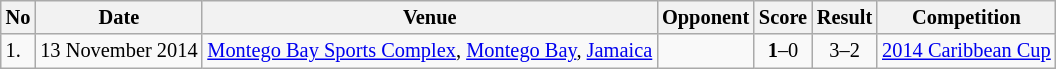<table class="wikitable" style="font-size:85%;">
<tr>
<th>No</th>
<th>Date</th>
<th>Venue</th>
<th>Opponent</th>
<th>Score</th>
<th>Result</th>
<th>Competition</th>
</tr>
<tr>
<td>1.</td>
<td>13 November 2014</td>
<td><a href='#'>Montego Bay Sports Complex</a>, <a href='#'>Montego Bay</a>, <a href='#'>Jamaica</a></td>
<td></td>
<td align=center><strong>1</strong>–0</td>
<td align=center>3–2</td>
<td><a href='#'>2014 Caribbean Cup</a></td>
</tr>
</table>
